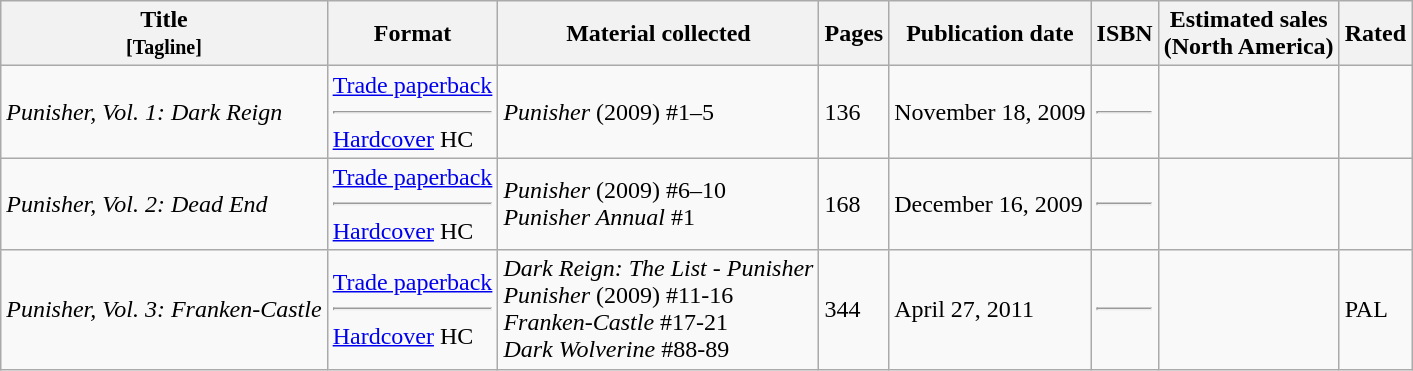<table class="wikitable">
<tr>
<th>Title<br><small>[Tagline]</small></th>
<th>Format</th>
<th>Material collected</th>
<th>Pages</th>
<th>Publication date</th>
<th>ISBN</th>
<th>Estimated sales<br>(North America)</th>
<th>Rated</th>
</tr>
<tr>
<td><em>Punisher, Vol. 1: Dark Reign</em></td>
<td><a href='#'>Trade paperback</a><hr><a href='#'>Hardcover</a> HC</td>
<td><em>Punisher</em> (2009) #1–5</td>
<td>136</td>
<td>November 18, 2009</td>
<td><hr></td>
<td></td>
<td></td>
</tr>
<tr>
<td><em>Punisher, Vol. 2: Dead End</em></td>
<td><a href='#'>Trade paperback</a><hr><a href='#'>Hardcover</a> HC</td>
<td><em>Punisher</em> (2009) #6–10<br><em>Punisher Annual</em> #1</td>
<td>168</td>
<td>December 16, 2009</td>
<td><hr></td>
<td></td>
<td></td>
</tr>
<tr>
<td><em>Punisher, Vol. 3: Franken-Castle</em></td>
<td><a href='#'>Trade paperback</a><hr><a href='#'>Hardcover</a> HC</td>
<td><em>Dark Reign: The List - Punisher</em><br><em>Punisher</em> (2009) #11-16<br><em>Franken-Castle</em> #17-21<br><em>Dark Wolverine</em> #88-89</td>
<td>344</td>
<td>April 27, 2011</td>
<td><hr></td>
<td></td>
<td>PAL</td>
</tr>
</table>
